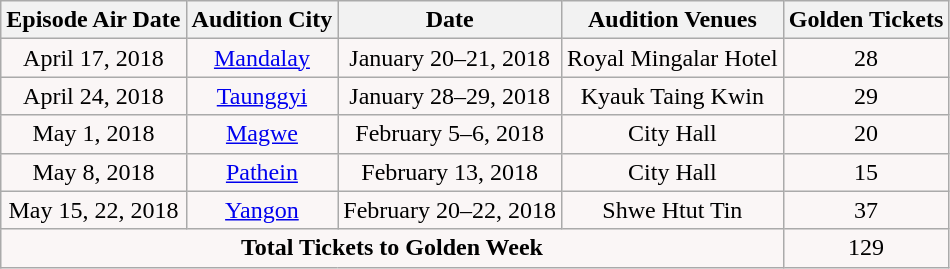<table class="wikitable">
<tr>
<th>Episode Air Date</th>
<th>Audition City</th>
<th>Date</th>
<th>Audition Venues</th>
<th>Golden Tickets</th>
</tr>
<tr style="text-align:Center; background:#FAF6F6;">
<td>April 17, 2018</td>
<td><a href='#'>Mandalay</a></td>
<td>January 20–21, 2018</td>
<td>Royal Mingalar Hotel</td>
<td>28</td>
</tr>
<tr style="text-align:Center; background:#FAF6F6;">
<td>April 24, 2018</td>
<td><a href='#'>Taunggyi</a></td>
<td>January 28–29, 2018</td>
<td>Kyauk Taing Kwin</td>
<td>29</td>
</tr>
<tr style="text-align:Center; background:#FAF6F6;">
<td>May 1, 2018</td>
<td><a href='#'>Magwe</a></td>
<td>February 5–6, 2018</td>
<td>City Hall</td>
<td>20</td>
</tr>
<tr style="text-align:Center; background:#FAF6F6;">
<td>May 8, 2018</td>
<td><a href='#'>Pathein</a></td>
<td>February 13, 2018</td>
<td>City Hall</td>
<td>15</td>
</tr>
<tr style="text-align:Center; background:#FAF6F6;">
<td>May 15, 22, 2018</td>
<td><a href='#'>Yangon</a></td>
<td>February 20–22, 2018</td>
<td>Shwe Htut Tin</td>
<td>37</td>
</tr>
<tr style="text-align:center; background:#faf6f6;">
<td colspan="4"><strong>Total Tickets to Golden Week</strong></td>
<td>129</td>
</tr>
</table>
